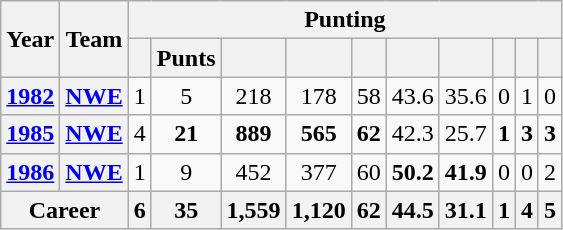<table class=wikitable style="text-align:center;">
<tr>
<th rowspan="2">Year</th>
<th rowspan="2">Team</th>
<th colspan="10">Punting</th>
</tr>
<tr>
<th></th>
<th>Punts</th>
<th></th>
<th></th>
<th></th>
<th></th>
<th></th>
<th></th>
<th></th>
<th></th>
</tr>
<tr>
<th><a href='#'>1982</a></th>
<th><a href='#'>NWE</a></th>
<td>1</td>
<td>5</td>
<td>218</td>
<td>178</td>
<td>58</td>
<td>43.6</td>
<td>35.6</td>
<td>0</td>
<td>1</td>
<td>0</td>
</tr>
<tr>
<th><a href='#'>1985</a></th>
<th><a href='#'>NWE</a></th>
<td>4</td>
<td><strong>21</strong></td>
<td><strong>889</strong></td>
<td><strong>565</strong></td>
<td><strong>62</strong></td>
<td>42.3</td>
<td>25.7</td>
<td><strong>1</strong></td>
<td><strong>3</strong></td>
<td><strong>3</strong></td>
</tr>
<tr>
<th><a href='#'>1986</a></th>
<th><a href='#'>NWE</a></th>
<td>1</td>
<td>9</td>
<td>452</td>
<td>377</td>
<td>60</td>
<td><strong>50.2</strong></td>
<td><strong>41.9</strong></td>
<td>0</td>
<td>0</td>
<td>2</td>
</tr>
<tr>
<th colspan="2">Career</th>
<th>6</th>
<th>35</th>
<th>1,559</th>
<th>1,120</th>
<th>62</th>
<th>44.5</th>
<th>31.1</th>
<th>1</th>
<th>4</th>
<th>5</th>
</tr>
</table>
